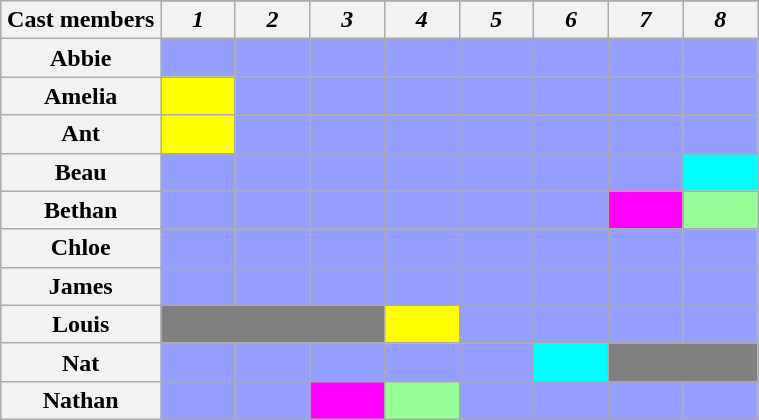<table class="wikitable" style="text-align:center; width:40%;">
<tr>
<th rowspan="2" style="width:15%;">Cast members</th>
</tr>
<tr>
<th style="text-align:center; width:7%;"><em>1</em></th>
<th style="text-align:center; width:7%;"><em>2</em></th>
<th style="text-align:center; width:7%;"><em>3</em></th>
<th style="text-align:center; width:7%;"><em>4</em></th>
<th style="text-align:center; width:7%;"><em>5</em></th>
<th style="text-align:center; width:7%;"><em>6</em></th>
<th style="text-align:center; width:7%;"><em>7</em></th>
<th style="text-align:center; width:7%;"><em>8</em></th>
</tr>
<tr>
<th>Abbie</th>
<th style="background:#959FFD;"></th>
<th style="background:#959FFD;"></th>
<th style="background:#959FFD;"></th>
<th style="background:#959FFD;"></th>
<th style="background:#959FFD;"></th>
<th style="background:#959FFD;"></th>
<th style="background:#959FFD;"></th>
<th style="background:#959FFD;"></th>
</tr>
<tr>
<th>Amelia</th>
<th style="background:#ff0;"></th>
<th style="background:#959FFD;"></th>
<th style="background:#959FFD;"></th>
<th style="background:#959FFD;"></th>
<th style="background:#959FFD;"></th>
<th style="background:#959FFD;"></th>
<th style="background:#959FFD;"></th>
<th style="background:#959FFD;"></th>
</tr>
<tr>
<th>Ant</th>
<th style="background:#ff0;"></th>
<th style="background:#959FFD;"></th>
<th style="background:#959FFD;"></th>
<th style="background:#959FFD;"></th>
<th style="background:#959FFD;"></th>
<th style="background:#959FFD;"></th>
<th style="background:#959FFD;"></th>
<th style="background:#959FFD;"></th>
</tr>
<tr>
<th>Beau</th>
<th style="background:#959FFD;"></th>
<th style="background:#959FFD;"></th>
<th style="background:#959FFD;"></th>
<th style="background:#959FFD;"></th>
<th style="background:#959FFD;"></th>
<th style="background:#959FFD;"></th>
<th style="background:#959FFD;"></th>
<th style="background:#0ff;"></th>
</tr>
<tr>
<th>Bethan</th>
<th style="background:#959FFD;"></th>
<th style="background:#959FFD;"></th>
<th style="background:#959FFD;"></th>
<th style="background:#959FFD;"></th>
<th style="background:#959FFD;"></th>
<th style="background:#959FFD;"></th>
<th style="background:#ff00ff;"></th>
<th style="background:#98FF98;"></th>
</tr>
<tr>
<th>Chloe</th>
<th style="background:#959FFD;"></th>
<th style="background:#959FFD;"></th>
<th style="background:#959FFD;"></th>
<th style="background:#959FFD;"></th>
<th style="background:#959FFD;"></th>
<th style="background:#959FFD;"></th>
<th style="background:#959FFD;"></th>
<th style="background:#959FFD;"></th>
</tr>
<tr>
<th>James</th>
<th style="background:#959FFD;"></th>
<th style="background:#959FFD;"></th>
<th style="background:#959FFD;"></th>
<th style="background:#959FFD;"></th>
<th style="background:#959FFD;"></th>
<th style="background:#959FFD;"></th>
<th style="background:#959FFD;"></th>
<th style="background:#959FFD;"></th>
</tr>
<tr>
<th>Louis</th>
<th colspan="3" style="background:gray;"></th>
<th style="background:#ff0;"></th>
<th style="background:#959FFD;"></th>
<th style="background:#959FFD;"></th>
<th style="background:#959FFD;"></th>
<th style="background:#959FFD;"></th>
</tr>
<tr>
<th>Nat</th>
<th style="background:#959FFD;"></th>
<th style="background:#959FFD;"></th>
<th style="background:#959FFD;"></th>
<th style="background:#959FFD;"></th>
<th style="background:#959FFD;"></th>
<th style="background:#0ff;"></th>
<th colspan="2" style="background:gray;"></th>
</tr>
<tr>
<th>Nathan</th>
<th style="background:#959FFD;"></th>
<th style="background:#959FFD;"></th>
<th style="background:#ff00ff;"></th>
<th style="background:#98FF98;"></th>
<th style="background:#959FFD;"></th>
<th style="background:#959FFD;"></th>
<th style="background:#959FFD;"></th>
<th style="background:#959FFD;"></th>
</tr>
</table>
